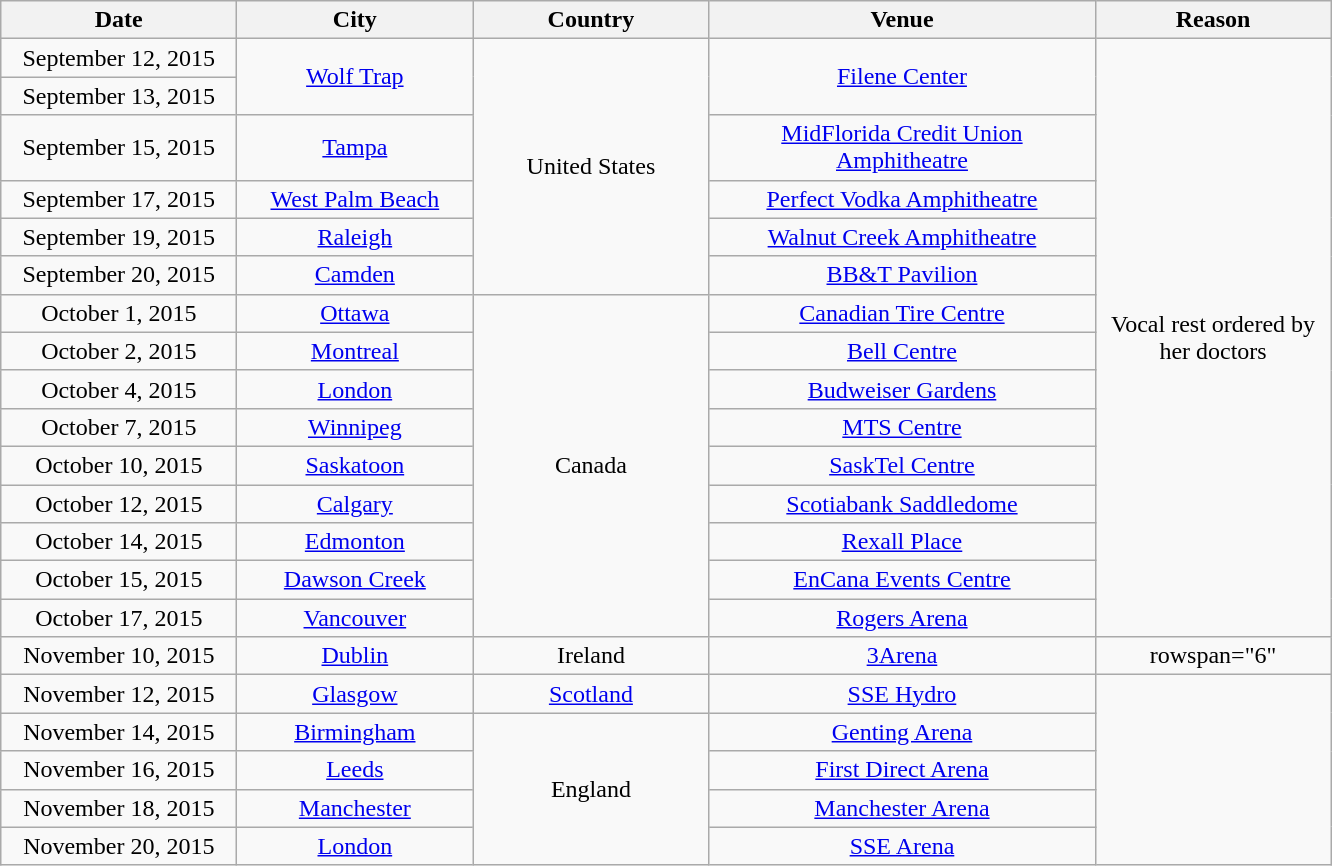<table class="wikitable" style="text-align:center;">
<tr>
<th style="width:150px;">Date</th>
<th style="width:150px;">City</th>
<th style="width:150px;">Country</th>
<th style="width:250px;">Venue</th>
<th style="width:150px;">Reason</th>
</tr>
<tr>
<td>September 12, 2015</td>
<td rowspan="2"><a href='#'>Wolf Trap</a></td>
<td rowspan="6">United States</td>
<td rowspan="2"><a href='#'>Filene Center</a></td>
<td rowspan="15">Vocal rest ordered by her doctors</td>
</tr>
<tr>
<td>September 13, 2015</td>
</tr>
<tr>
<td>September 15, 2015</td>
<td><a href='#'>Tampa</a></td>
<td><a href='#'>MidFlorida Credit Union Amphitheatre</a></td>
</tr>
<tr>
<td>September 17, 2015</td>
<td><a href='#'>West Palm Beach</a></td>
<td><a href='#'>Perfect Vodka Amphitheatre</a></td>
</tr>
<tr>
<td>September 19, 2015</td>
<td><a href='#'>Raleigh</a></td>
<td><a href='#'>Walnut Creek Amphitheatre</a></td>
</tr>
<tr>
<td>September 20, 2015</td>
<td><a href='#'>Camden</a></td>
<td><a href='#'>BB&T Pavilion</a></td>
</tr>
<tr>
<td>October 1, 2015</td>
<td><a href='#'>Ottawa</a></td>
<td rowspan="9">Canada</td>
<td><a href='#'>Canadian Tire Centre</a></td>
</tr>
<tr>
<td>October 2, 2015</td>
<td><a href='#'>Montreal</a></td>
<td><a href='#'>Bell Centre</a></td>
</tr>
<tr>
<td>October 4, 2015</td>
<td><a href='#'>London</a></td>
<td><a href='#'>Budweiser Gardens</a></td>
</tr>
<tr>
<td>October 7, 2015</td>
<td><a href='#'>Winnipeg</a></td>
<td><a href='#'>MTS Centre</a></td>
</tr>
<tr>
<td>October 10, 2015</td>
<td><a href='#'>Saskatoon</a></td>
<td><a href='#'>SaskTel Centre</a></td>
</tr>
<tr>
<td>October 12, 2015</td>
<td><a href='#'>Calgary</a></td>
<td><a href='#'>Scotiabank Saddledome</a></td>
</tr>
<tr>
<td>October 14, 2015</td>
<td><a href='#'>Edmonton</a></td>
<td><a href='#'>Rexall Place</a></td>
</tr>
<tr>
<td>October 15, 2015</td>
<td><a href='#'>Dawson Creek</a></td>
<td><a href='#'>EnCana Events Centre</a></td>
</tr>
<tr>
<td>October 17, 2015</td>
<td><a href='#'>Vancouver</a></td>
<td><a href='#'>Rogers Arena</a></td>
</tr>
<tr>
<td>November 10, 2015</td>
<td><a href='#'>Dublin</a></td>
<td>Ireland</td>
<td><a href='#'>3Arena</a></td>
<td>rowspan="6" </td>
</tr>
<tr>
<td>November 12, 2015</td>
<td><a href='#'>Glasgow</a></td>
<td><a href='#'>Scotland</a></td>
<td><a href='#'>SSE Hydro</a></td>
</tr>
<tr>
<td>November 14, 2015</td>
<td><a href='#'>Birmingham</a></td>
<td rowspan="4">England</td>
<td><a href='#'>Genting Arena</a></td>
</tr>
<tr>
<td>November 16, 2015</td>
<td><a href='#'>Leeds</a></td>
<td><a href='#'>First Direct Arena</a></td>
</tr>
<tr>
<td>November 18, 2015</td>
<td><a href='#'>Manchester</a></td>
<td><a href='#'>Manchester Arena</a></td>
</tr>
<tr>
<td>November 20, 2015</td>
<td><a href='#'>London</a></td>
<td><a href='#'>SSE Arena</a></td>
</tr>
</table>
